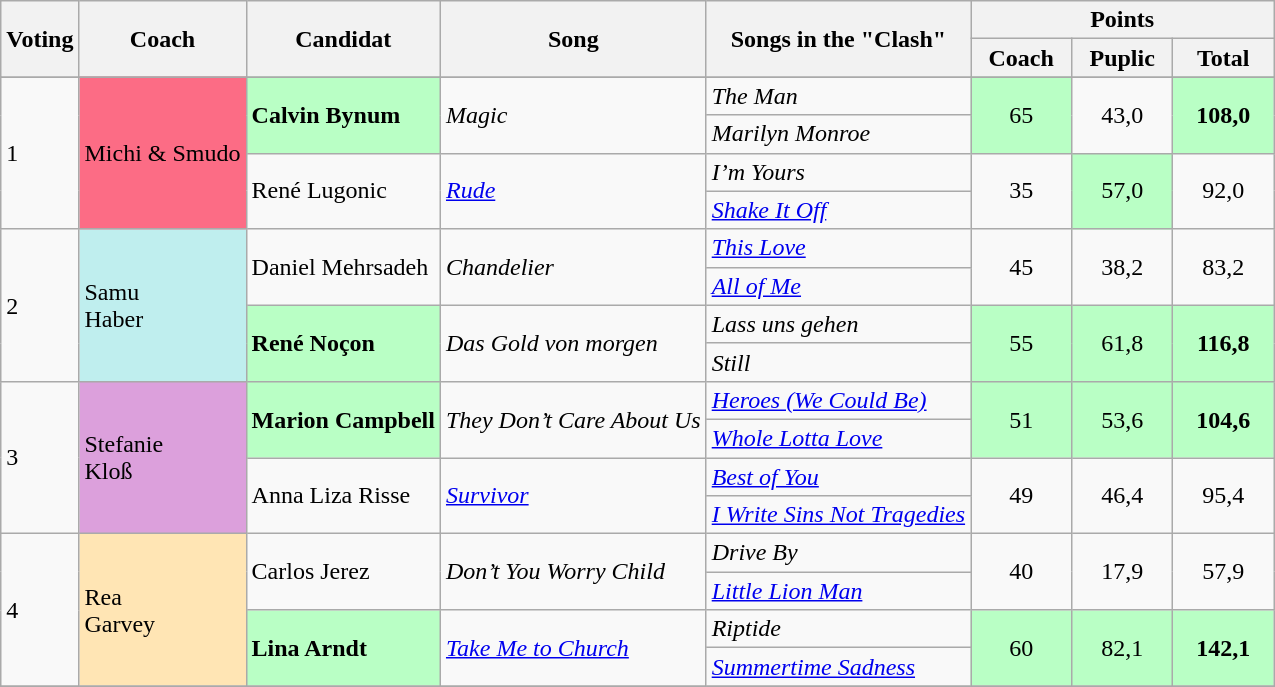<table class="wikitable" style="width: auto;">
<tr>
<th rowspan="2">Voting</th>
<th rowspan="2">Coach</th>
<th rowspan="2">Candidat</th>
<th rowspan="2">Song</th>
<th rowspan="2">Songs in the "Clash"</th>
<th colspan="3">Points</th>
</tr>
<tr>
<th width="60">Coach</th>
<th width="60">Puplic</th>
<th width="60">Total</th>
</tr>
<tr>
</tr>
<tr>
<td rowspan="4">1</td>
<td rowspan="4" style="background:#FC6C85">Michi & Smudo</td>
<td rowspan="2" style="background:#B9FFC5"><strong>Calvin Bynum</strong></td>
<td rowspan="2"><em>Magic</em></td>
<td><em>The Man</em></td>
<td rowspan="2" align="center" style="background:#B9FFC5">65</td>
<td rowspan="2" align="center">43,0</td>
<td rowspan="2" align="center" style="background:#B9FFC5"><strong>108,0</strong></td>
</tr>
<tr>
<td><em>Marilyn Monroe</em></td>
</tr>
<tr>
<td rowspan="2">René Lugonic</td>
<td rowspan="2"><em><a href='#'>Rude</a></em></td>
<td><em>I’m Yours</em></td>
<td rowspan="2" align="center">35</td>
<td rowspan="2" align="center" style="background:#B9FFC5">57,0</td>
<td rowspan="2" align="center">92,0</td>
</tr>
<tr>
<td><em><a href='#'>Shake It Off</a></em></td>
</tr>
<tr>
<td rowspan="4">2</td>
<td rowspan="4" style="background:#bfeeee">Samu<br> Haber</td>
<td rowspan="2">Daniel Mehrsadeh</td>
<td rowspan="2"><em>Chandelier</em></td>
<td><em><a href='#'>This Love</a></em></td>
<td rowspan="2" align="center">45</td>
<td rowspan="2" align="center">38,2</td>
<td rowspan="2" align="center">83,2</td>
</tr>
<tr>
<td><em><a href='#'>All of Me</a></em></td>
</tr>
<tr>
<td rowspan="2" style="background:#B9FFC5"><strong>René Noçon</strong></td>
<td rowspan="2"><em>Das Gold von morgen</em></td>
<td><em>Lass uns gehen</em></td>
<td rowspan="2" align="center" style="background:#B9FFC5">55</td>
<td rowspan="2" align="center" style="background:#B9FFC5">61,8</td>
<td rowspan="2" align="center" style="background:#B9FFC5"><strong>116,8</strong></td>
</tr>
<tr>
<td><em>Still</em></td>
</tr>
<tr>
<td rowspan="4">3</td>
<td rowspan="4" style="background:#dca0dc">Stefanie<br> Kloß</td>
<td rowspan="2" style="background:#B9FFC5"><strong>Marion Campbell</strong></td>
<td rowspan="2"><em>They Don’t Care About Us</em></td>
<td><em><a href='#'>Heroes (We Could Be)</a></em></td>
<td rowspan="2" align="center" style="background:#B9FFC5">51</td>
<td rowspan="2" align="center" style="background:#B9FFC5">53,6</td>
<td rowspan="2" align="center" style="background:#B9FFC5"><strong>104,6</strong></td>
</tr>
<tr>
<td><em><a href='#'>Whole Lotta Love</a></em></td>
</tr>
<tr>
<td rowspan="2">Anna Liza Risse</td>
<td rowspan="2"><em><a href='#'>Survivor</a></em></td>
<td><em><a href='#'>Best of You</a></em></td>
<td rowspan="2" align="center">49</td>
<td rowspan="2" align="center">46,4</td>
<td rowspan="2" align="center">95,4</td>
</tr>
<tr>
<td><em><a href='#'>I Write Sins Not Tragedies</a></em></td>
</tr>
<tr>
<td rowspan="4">4</td>
<td rowspan="4" style="background:#ffe5b4">Rea<br> Garvey</td>
<td rowspan="2">Carlos Jerez</td>
<td rowspan="2"><em>Don’t You Worry Child</em></td>
<td><em>Drive By</em></td>
<td rowspan="2" align="center">40</td>
<td rowspan="2" align="center">17,9</td>
<td rowspan="2" align="center">57,9</td>
</tr>
<tr>
<td><em><a href='#'>Little Lion Man</a></em></td>
</tr>
<tr>
<td rowspan="2" style="background:#B9FFC5"><strong>Lina Arndt</strong></td>
<td rowspan="2"><em><a href='#'>Take Me to Church</a></em></td>
<td><em>Riptide</em></td>
<td rowspan="2" align="center" style="background:#B9FFC5">60</td>
<td rowspan="2" align="center" style="background:#B9FFC5">82,1</td>
<td rowspan="2" align="center" style="background:#B9FFC5"><strong>142,1</strong></td>
</tr>
<tr>
<td><em><a href='#'>Summertime Sadness</a></em></td>
</tr>
<tr>
</tr>
</table>
